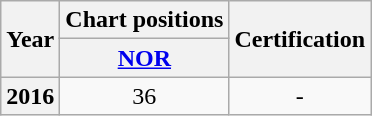<table class="wikitable plainrowheaders" style="text-align:center">
<tr>
<th rowspan="2">Year</th>
<th colspan="1">Chart positions</th>
<th rowspan="2">Certification</th>
</tr>
<tr>
<th><a href='#'>NOR</a></th>
</tr>
<tr>
<th scope="row">2016</th>
<td>36</td>
<td>-</td>
</tr>
</table>
